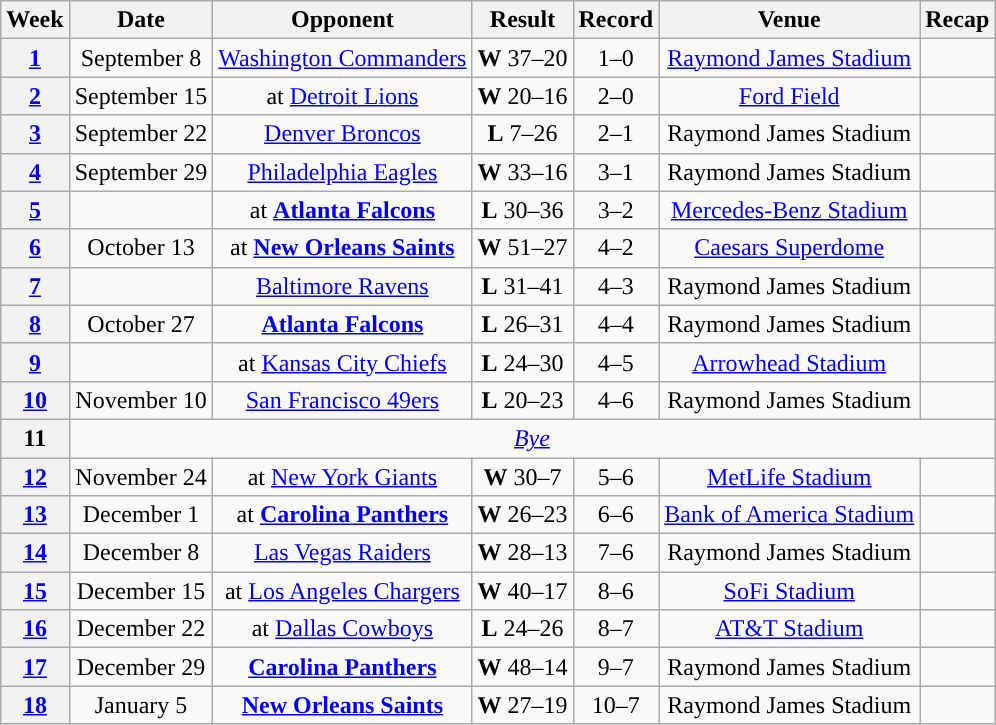<table class="wikitable" style="text-align:center">
<tr>
<th>Week</th>
<th>Date</th>
<th>Opponent</th>
<th>Result</th>
<th>Record</th>
<th>Venue</th>
<th>Recap</th>
</tr>
<tr>
<th><a href='#'>1</a></th>
<td>September 8</td>
<td><a href='#'>Washington Commanders</a></td>
<td><strong>W</strong> 37–20</td>
<td>1–0</td>
<td><a href='#'>Raymond James Stadium</a></td>
<td></td>
</tr>
<tr>
<th><a href='#'>2</a></th>
<td>September 15</td>
<td>at <a href='#'>Detroit Lions</a></td>
<td><strong>W</strong> 20–16</td>
<td>2–0</td>
<td><a href='#'>Ford Field</a></td>
<td></td>
</tr>
<tr>
<th><a href='#'>3</a></th>
<td>September 22</td>
<td><a href='#'>Denver Broncos</a></td>
<td><strong>L</strong> 7–26</td>
<td>2–1</td>
<td>Raymond James Stadium</td>
<td></td>
</tr>
<tr>
<th><a href='#'>4</a></th>
<td>September 29</td>
<td><a href='#'>Philadelphia Eagles</a></td>
<td><strong>W</strong> 33–16</td>
<td>3–1</td>
<td>Raymond James Stadium</td>
<td></td>
</tr>
<tr>
<th><a href='#'>5</a></th>
<td></td>
<td>at <strong><a href='#'>Atlanta Falcons</a></strong></td>
<td><strong>L</strong> 30–36 </td>
<td>3–2</td>
<td><a href='#'>Mercedes-Benz Stadium</a></td>
<td></td>
</tr>
<tr>
<th><a href='#'>6</a></th>
<td>October 13</td>
<td>at <strong><a href='#'>New Orleans Saints</a></strong></td>
<td><strong>W</strong> 51–27</td>
<td>4–2</td>
<td><a href='#'>Caesars Superdome</a></td>
<td></td>
</tr>
<tr>
<th><a href='#'>7</a></th>
<td></td>
<td><a href='#'>Baltimore Ravens</a></td>
<td><strong>L</strong> 31–41</td>
<td>4–3</td>
<td>Raymond James Stadium</td>
<td></td>
</tr>
<tr>
<th><a href='#'>8</a></th>
<td>October 27</td>
<td><strong><a href='#'>Atlanta Falcons</a></strong></td>
<td><strong>L</strong> 26–31</td>
<td>4–4</td>
<td>Raymond James Stadium</td>
<td></td>
</tr>
<tr>
<th><a href='#'>9</a></th>
<td></td>
<td>at <a href='#'>Kansas City Chiefs</a></td>
<td><strong>L</strong> 24–30 </td>
<td>4–5</td>
<td><a href='#'>Arrowhead Stadium</a></td>
<td></td>
</tr>
<tr>
<th><a href='#'>10</a></th>
<td>November 10</td>
<td><a href='#'>San Francisco 49ers</a></td>
<td><strong>L</strong> 20–23</td>
<td>4–6</td>
<td>Raymond James Stadium</td>
<td></td>
</tr>
<tr>
<th>11</th>
<td colspan="6"><em><a href='#'>Bye</a></em></td>
</tr>
<tr>
<th><a href='#'>12</a></th>
<td>November 24</td>
<td>at <a href='#'>New York Giants</a></td>
<td><strong>W</strong> 30–7</td>
<td>5–6</td>
<td><a href='#'>MetLife Stadium</a></td>
<td></td>
</tr>
<tr>
<th><a href='#'>13</a></th>
<td>December 1</td>
<td>at <strong><a href='#'>Carolina Panthers</a></strong></td>
<td><strong>W</strong> 26–23 </td>
<td>6–6</td>
<td><a href='#'>Bank of America Stadium</a></td>
<td></td>
</tr>
<tr>
<th><a href='#'>14</a></th>
<td>December 8</td>
<td><a href='#'>Las Vegas Raiders</a></td>
<td><strong>W</strong> 28–13</td>
<td>7–6</td>
<td>Raymond James Stadium</td>
<td></td>
</tr>
<tr>
<th><a href='#'>15</a></th>
<td>December 15</td>
<td>at <a href='#'>Los Angeles Chargers</a></td>
<td><strong>W</strong> 40–17</td>
<td>8–6</td>
<td><a href='#'>SoFi Stadium</a></td>
<td></td>
</tr>
<tr>
<th><a href='#'>16</a></th>
<td>December 22</td>
<td>at <a href='#'>Dallas Cowboys</a></td>
<td><strong>L</strong> 24–26</td>
<td>8–7</td>
<td><a href='#'>AT&T Stadium</a></td>
<td></td>
</tr>
<tr>
<th><a href='#'>17</a></th>
<td>December 29</td>
<td><strong><a href='#'>Carolina Panthers</a></strong></td>
<td><strong>W</strong> 48–14</td>
<td>9–7</td>
<td>Raymond James Stadium</td>
<td></td>
</tr>
<tr>
<th><a href='#'>18</a></th>
<td>January 5</td>
<td><strong><a href='#'>New Orleans Saints</a></strong></td>
<td><strong>W</strong> 27–19</td>
<td>10–7</td>
<td>Raymond James Stadium</td>
<td></td>
</tr>
</table>
